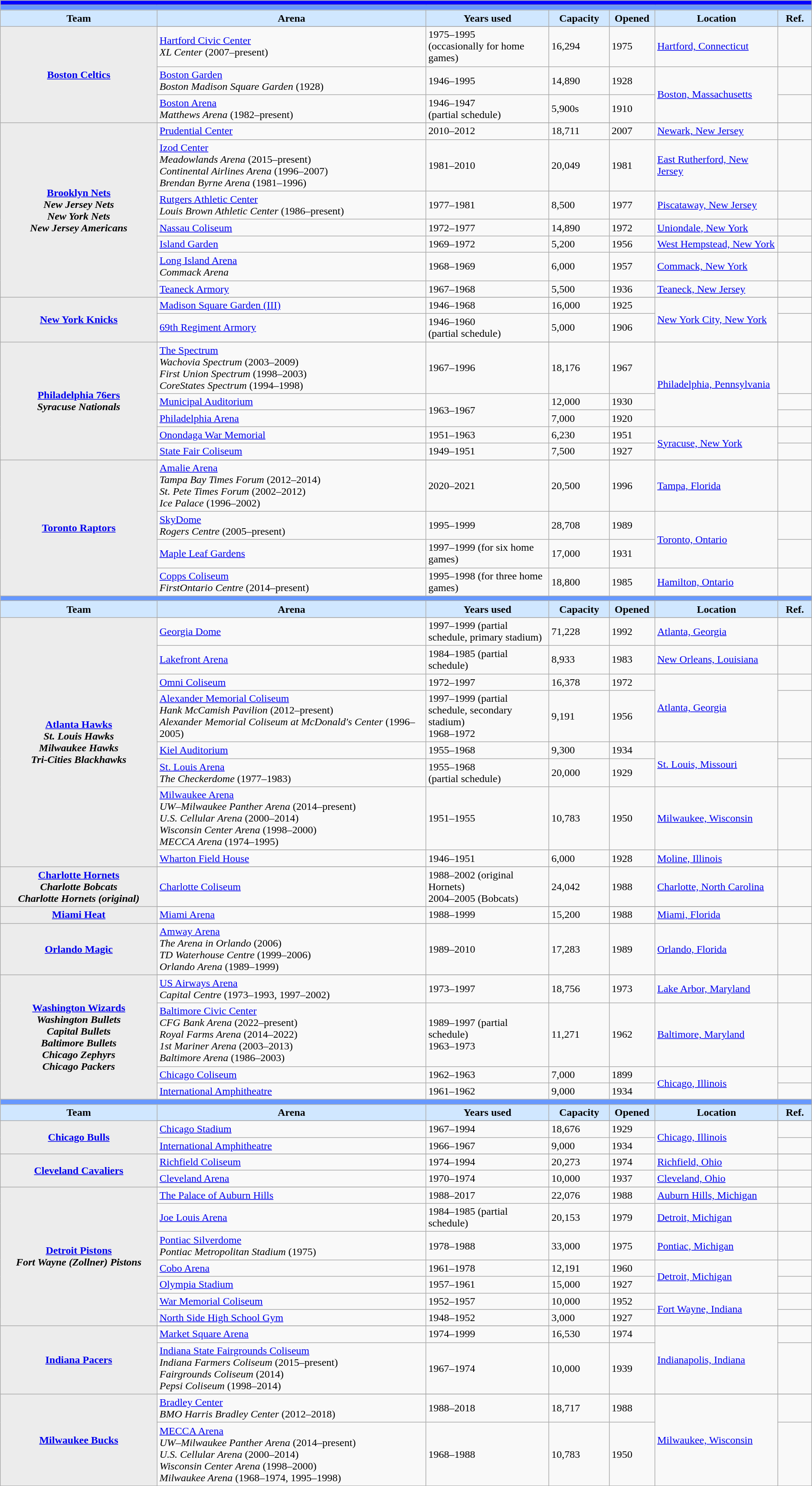<table class="wikitable sortable plainrowheaders” style="font-size: 85%; text-align: center; width: 100%;">
<tr>
<td style="background: #0000FF" align="center" colspan="7"><strong><a href='#'></a></strong></td>
</tr>
<tr>
<td style="background: #6698FF" align="center" colspan="7"><strong><a href='#'></a></strong></td>
</tr>
<tr>
<th style="width:14%; background: #D0E7FF;">Team</th>
<th style="width:24%; background: #D0E7FF;">Arena</th>
<th style="width:11%;background: #D0E7FF;">Years used</th>
<th style="width:5%; background: #D0E7FF;">Capacity</th>
<th style="width:2%;background: #D0E7FF;">Opened</th>
<th style="width:11%; background: #D0E7FF;">Location</th>
<th style="width:3%; background: #D0E7FF;">Ref.</th>
</tr>
<tr>
<th style="background: #ececec;" rowspan=4><a href='#'>Boston Celtics</a></th>
</tr>
<tr>
<td><a href='#'>Hartford Civic Center</a><br><em>XL Center</em> (2007–present)</td>
<td>1975–1995<br>(occasionally for home games)</td>
<td>16,294</td>
<td>1975</td>
<td><a href='#'>Hartford, Connecticut</a></td>
<td align="center"></td>
</tr>
<tr>
<td><a href='#'>Boston Garden</a><br><em>Boston Madison Square Garden</em> (1928)</td>
<td>1946–1995</td>
<td>14,890</td>
<td>1928</td>
<td rowspan=2><a href='#'>Boston, Massachusetts</a></td>
<td align="center"></td>
</tr>
<tr>
<td><a href='#'>Boston Arena</a><br><em>Matthews Arena</em> (1982–present)</td>
<td>1946–1947<br>(partial schedule)</td>
<td>5,900s</td>
<td>1910</td>
<td align="center"></td>
</tr>
<tr>
<th style="background: #ececec;" rowspan=8><a href='#'>Brooklyn Nets</a><br><em>New Jersey Nets</em><br><em>New York Nets</em><br><em>New Jersey Americans</em></th>
</tr>
<tr>
<td><a href='#'>Prudential Center</a></td>
<td>2010–2012</td>
<td>18,711</td>
<td>2007</td>
<td><a href='#'>Newark, New Jersey</a></td>
<td align="center"></td>
</tr>
<tr>
<td><a href='#'>Izod Center</a><br><em>Meadowlands Arena</em> (2015–present)<br><em>Continental Airlines Arena</em> (1996–2007)<br><em>Brendan Byrne Arena</em> (1981–1996)</td>
<td>1981–2010</td>
<td>20,049</td>
<td>1981</td>
<td><a href='#'>East Rutherford, New Jersey</a></td>
<td align="center"></td>
</tr>
<tr>
<td><a href='#'>Rutgers Athletic Center</a><br><em>Louis Brown Athletic Center</em> (1986–present)</td>
<td>1977–1981</td>
<td>8,500</td>
<td>1977</td>
<td><a href='#'>Piscataway, New Jersey</a></td>
<td align="center"></td>
</tr>
<tr>
<td><a href='#'>Nassau Coliseum</a></td>
<td>1972–1977</td>
<td>14,890</td>
<td>1972</td>
<td><a href='#'>Uniondale, New York</a></td>
<td align="center"></td>
</tr>
<tr>
<td><a href='#'>Island Garden</a></td>
<td>1969–1972</td>
<td>5,200</td>
<td>1956</td>
<td><a href='#'>West Hempstead, New York</a></td>
<td align="center"></td>
</tr>
<tr>
<td><a href='#'>Long Island Arena</a><br><em>Commack Arena</em></td>
<td>1968–1969</td>
<td>6,000</td>
<td>1957</td>
<td><a href='#'>Commack, New York</a></td>
<td align="center"></td>
</tr>
<tr>
<td><a href='#'>Teaneck Armory</a></td>
<td>1967–1968</td>
<td>5,500</td>
<td>1936</td>
<td><a href='#'>Teaneck, New Jersey</a></td>
<td align="center"></td>
</tr>
<tr>
<th style="background: #ececec;" rowspan=3><a href='#'>New York Knicks</a></th>
</tr>
<tr>
<td><a href='#'>Madison Square Garden (III)</a></td>
<td>1946–1968</td>
<td>16,000</td>
<td>1925</td>
<td rowspan=2><a href='#'>New York City, New York</a></td>
<td align="center"></td>
</tr>
<tr>
<td><a href='#'>69th Regiment Armory</a></td>
<td>1946–1960<br>(partial schedule)</td>
<td>5,000</td>
<td>1906</td>
<td align="center"></td>
</tr>
<tr>
<th style="background: #ececec;" rowspan=6><a href='#'>Philadelphia 76ers</a><br><em>Syracuse Nationals</em></th>
</tr>
<tr>
<td><a href='#'>The Spectrum</a><br><em>Wachovia Spectrum</em> (2003–2009)<br><em>First Union Spectrum</em> (1998–2003)<br><em>CoreStates Spectrum</em> (1994–1998)</td>
<td>1967–1996</td>
<td>18,176</td>
<td>1967</td>
<td rowspan=3><a href='#'>Philadelphia, Pennsylvania</a></td>
<td align="center"></td>
</tr>
<tr>
<td><a href='#'>Municipal Auditorium</a></td>
<td rowspan=2>1963–1967</td>
<td>12,000</td>
<td>1930</td>
<td align="center"></td>
</tr>
<tr>
<td><a href='#'>Philadelphia Arena</a></td>
<td>7,000</td>
<td>1920</td>
<td></td>
</tr>
<tr>
<td><a href='#'>Onondaga War Memorial</a></td>
<td>1951–1963</td>
<td>6,230</td>
<td>1951</td>
<td rowspan=2><a href='#'>Syracuse, New York</a></td>
<td></td>
</tr>
<tr>
<td><a href='#'>State Fair Coliseum</a></td>
<td>1949–1951</td>
<td>7,500</td>
<td>1927</td>
<td></td>
</tr>
<tr>
<th style="background: #ececec;" rowspan=5><a href='#'>Toronto Raptors</a></th>
</tr>
<tr>
<td><a href='#'>Amalie Arena</a><br><em>Tampa Bay Times Forum</em> (2012–2014)<br><em>St. Pete Times Forum</em> (2002–2012)<br><em>Ice Palace</em> (1996–2002)</td>
<td>2020–2021</td>
<td>20,500</td>
<td>1996</td>
<td><a href='#'>Tampa, Florida</a></td>
<td></td>
</tr>
<tr>
<td><a href='#'>SkyDome</a><br><em>Rogers Centre</em> (2005–present)</td>
<td>1995–1999</td>
<td>28,708</td>
<td>1989</td>
<td rowspan=2><a href='#'>Toronto, Ontario</a></td>
<td></td>
</tr>
<tr>
<td><a href='#'>Maple Leaf Gardens</a></td>
<td>1997–1999 (for six home games)</td>
<td>17,000</td>
<td>1931</td>
<td></td>
</tr>
<tr>
<td><a href='#'>Copps Coliseum</a><br><em>FirstOntario Centre</em> (2014–present)</td>
<td>1995–1998 (for three home games)</td>
<td>18,800</td>
<td>1985</td>
<td><a href='#'>Hamilton, Ontario</a></td>
<td></td>
</tr>
<tr>
<td style="background: #6698FF" align="center" colspan="7"><strong><a href='#'></a></strong></td>
</tr>
<tr>
<th style="width:14%; background: #D0E7FF;">Team</th>
<th style="width:24%; background: #D0E7FF;">Arena</th>
<th style="width:11%;background: #D0E7FF;">Years used</th>
<th style="width:5%; background: #D0E7FF;">Capacity</th>
<th style="width:2%;background: #D0E7FF;">Opened</th>
<th style="width:11%; background: #D0E7FF;">Location</th>
<th style="width:3%; background: #D0E7FF;">Ref.</th>
</tr>
<tr>
<th style="background: #ececec;" rowspan=9><a href='#'>Atlanta Hawks</a><br><em>St. Louis Hawks</em><br><em>Milwaukee Hawks</em><br><em>Tri-Cities Blackhawks</em></th>
</tr>
<tr>
<td><a href='#'>Georgia Dome</a></td>
<td>1997–1999 (partial schedule, primary stadium)</td>
<td>71,228</td>
<td>1992</td>
<td><a href='#'>Atlanta, Georgia</a></td>
<td></td>
</tr>
<tr>
<td><a href='#'>Lakefront Arena</a></td>
<td>1984–1985 (partial schedule)</td>
<td>8,933</td>
<td>1983</td>
<td><a href='#'>New Orleans, Louisiana</a></td>
<td></td>
</tr>
<tr>
<td><a href='#'>Omni Coliseum</a></td>
<td>1972–1997</td>
<td>16,378</td>
<td>1972</td>
<td rowspan=2><a href='#'>Atlanta, Georgia</a></td>
<td></td>
</tr>
<tr>
<td><a href='#'>Alexander Memorial Coliseum</a><br><em>Hank McCamish Pavilion</em> (2012–present)<br><em>Alexander Memorial Coliseum at McDonald's Center</em> (1996–2005)</td>
<td>1997–1999 (partial schedule, secondary stadium)<br>1968–1972</td>
<td>9,191</td>
<td>1956</td>
<td></td>
</tr>
<tr>
<td><a href='#'>Kiel Auditorium</a></td>
<td>1955–1968</td>
<td>9,300</td>
<td>1934</td>
<td rowspan=2><a href='#'>St. Louis, Missouri</a></td>
<td></td>
</tr>
<tr>
<td><a href='#'>St. Louis Arena</a><br><em>The Checkerdome</em> (1977–1983)</td>
<td>1955–1968<br>(partial schedule)</td>
<td>20,000</td>
<td>1929</td>
<td></td>
</tr>
<tr>
<td><a href='#'>Milwaukee Arena</a><br><em>UW–Milwaukee Panther Arena</em> (2014–present)<br><em>U.S. Cellular Arena</em> (2000–2014)<br><em>Wisconsin Center Arena</em> (1998–2000)<br><em>MECCA Arena</em> (1974–1995)</td>
<td>1951–1955</td>
<td>10,783</td>
<td>1950</td>
<td><a href='#'>Milwaukee, Wisconsin</a></td>
<td></td>
</tr>
<tr>
<td><a href='#'>Wharton Field House</a></td>
<td>1946–1951</td>
<td>6,000</td>
<td>1928</td>
<td><a href='#'>Moline, Illinois</a></td>
<td></td>
</tr>
<tr>
<th style="background: #ececec;" rowspan=2><a href='#'>Charlotte Hornets</a><br><em>Charlotte Bobcats</em><br><em>Charlotte Hornets (original)</em></th>
</tr>
<tr>
<td><a href='#'>Charlotte Coliseum</a></td>
<td>1988–2002 (original Hornets)<br>2004–2005 (Bobcats)</td>
<td>24,042</td>
<td>1988</td>
<td><a href='#'>Charlotte, North Carolina</a></td>
<td></td>
</tr>
<tr>
<th style="background: #ececec;" rowspan=2><a href='#'>Miami Heat</a></th>
</tr>
<tr>
<td><a href='#'>Miami Arena</a></td>
<td>1988–1999</td>
<td>15,200</td>
<td>1988</td>
<td><a href='#'>Miami, Florida</a></td>
<td></td>
</tr>
<tr>
<th style="background: #ececec;" rowspan=2><a href='#'>Orlando Magic</a></th>
</tr>
<tr>
<td><a href='#'>Amway Arena</a><br><em>The Arena in Orlando</em> (2006)<br><em>TD Waterhouse Centre</em> (1999–2006)<br><em>Orlando Arena</em> (1989–1999)</td>
<td>1989–2010</td>
<td>17,283</td>
<td>1989</td>
<td><a href='#'>Orlando, Florida</a></td>
<td></td>
</tr>
<tr>
<th style="background: #ececec;" rowspan=5><a href='#'>Washington Wizards</a><br><em>Washington Bullets</em><br><em>Capital Bullets</em><br><em>Baltimore Bullets</em><br><em>Chicago Zephyrs</em><br><em>Chicago Packers</em></th>
</tr>
<tr>
<td><a href='#'>US Airways Arena</a><br><em>Capital Centre</em> (1973–1993, 1997–2002)</td>
<td>1973–1997</td>
<td>18,756</td>
<td>1973</td>
<td><a href='#'>Lake Arbor, Maryland</a></td>
<td></td>
</tr>
<tr>
<td><a href='#'>Baltimore Civic Center</a><br><em>CFG Bank Arena</em> (2022–present)<br><em>Royal Farms Arena</em> (2014–2022)<br><em>1st Mariner Arena</em> (2003–2013)<br><em>Baltimore Arena</em> (1986–2003)</td>
<td>1989–1997 (partial schedule)<br>1963–1973</td>
<td>11,271</td>
<td>1962</td>
<td><a href='#'>Baltimore, Maryland</a></td>
<td></td>
</tr>
<tr>
<td><a href='#'>Chicago Coliseum</a></td>
<td>1962–1963</td>
<td>7,000</td>
<td>1899</td>
<td rowspan=2><a href='#'>Chicago, Illinois</a></td>
<td></td>
</tr>
<tr>
<td><a href='#'>International Amphitheatre</a></td>
<td>1961–1962</td>
<td>9,000</td>
<td>1934</td>
<td></td>
</tr>
<tr>
<td style="background: #6698FF" align="center" colspan="7"><strong><a href='#'></a></strong></td>
</tr>
<tr>
<th style="width:14%; background: #D0E7FF;">Team</th>
<th style="width:24%; background: #D0E7FF;">Arena</th>
<th style="width:11%;background: #D0E7FF;">Years used</th>
<th style="width:5%; background: #D0E7FF;">Capacity</th>
<th style="width:2%;background: #D0E7FF;">Opened</th>
<th style="width:11%; background: #D0E7FF;">Location</th>
<th style="width:3%; background: #D0E7FF;">Ref.</th>
</tr>
<tr>
<th style="background: #ececec;" rowspan=3><a href='#'>Chicago Bulls</a></th>
</tr>
<tr>
<td><a href='#'>Chicago Stadium</a></td>
<td>1967–1994</td>
<td>18,676</td>
<td>1929</td>
<td rowspan=2><a href='#'>Chicago, Illinois</a></td>
<td></td>
</tr>
<tr>
<td><a href='#'>International Amphitheatre</a></td>
<td>1966–1967</td>
<td>9,000</td>
<td>1934</td>
<td></td>
</tr>
<tr>
<th style="background: #ececec;" rowspan=3><a href='#'>Cleveland Cavaliers</a></th>
</tr>
<tr>
<td><a href='#'>Richfield Coliseum</a></td>
<td>1974–1994</td>
<td>20,273</td>
<td>1974</td>
<td><a href='#'>Richfield, Ohio</a></td>
<td></td>
</tr>
<tr>
<td><a href='#'>Cleveland Arena</a></td>
<td>1970–1974</td>
<td>10,000</td>
<td>1937</td>
<td><a href='#'>Cleveland, Ohio</a></td>
<td></td>
</tr>
<tr>
<th style="background: #ececec;" rowspan=8><a href='#'>Detroit Pistons</a><br><em>Fort Wayne (Zollner) Pistons</em></th>
</tr>
<tr>
<td><a href='#'>The Palace of Auburn Hills</a></td>
<td>1988–2017</td>
<td>22,076</td>
<td>1988</td>
<td><a href='#'>Auburn Hills, Michigan</a></td>
<td></td>
</tr>
<tr>
<td><a href='#'>Joe Louis Arena</a></td>
<td>1984–1985 (partial schedule)</td>
<td>20,153</td>
<td>1979</td>
<td><a href='#'>Detroit, Michigan</a></td>
<td></td>
</tr>
<tr>
<td><a href='#'>Pontiac Silverdome</a><br><em>Pontiac Metropolitan Stadium</em> (1975)</td>
<td>1978–1988</td>
<td>33,000</td>
<td>1975</td>
<td><a href='#'>Pontiac, Michigan</a></td>
<td></td>
</tr>
<tr>
<td><a href='#'>Cobo Arena</a></td>
<td>1961–1978</td>
<td>12,191</td>
<td>1960</td>
<td rowspan=2><a href='#'>Detroit, Michigan</a></td>
<td></td>
</tr>
<tr>
<td><a href='#'>Olympia Stadium</a></td>
<td>1957–1961</td>
<td>15,000</td>
<td>1927</td>
<td></td>
</tr>
<tr>
<td><a href='#'>War Memorial Coliseum</a></td>
<td>1952–1957</td>
<td>10,000</td>
<td>1952</td>
<td rowspan=2><a href='#'>Fort Wayne, Indiana</a></td>
<td></td>
</tr>
<tr>
<td><a href='#'>North Side High School Gym</a></td>
<td>1948–1952</td>
<td>3,000</td>
<td>1927</td>
<td></td>
</tr>
<tr>
<th style="background: #ececec;" rowspan=3><a href='#'>Indiana Pacers</a></th>
</tr>
<tr>
<td><a href='#'>Market Square Arena</a></td>
<td>1974–1999</td>
<td>16,530</td>
<td>1974</td>
<td rowspan=2><a href='#'>Indianapolis, Indiana</a></td>
<td></td>
</tr>
<tr>
<td><a href='#'>Indiana State Fairgrounds Coliseum</a><br><em>Indiana Farmers Coliseum</em> (2015–present)<br><em>Fairgrounds Coliseum</em> (2014)<br><em>Pepsi Coliseum</em> (1998–2014)</td>
<td>1967–1974</td>
<td>10,000</td>
<td>1939</td>
<td></td>
</tr>
<tr>
<th style="background: #ececec;" rowspan=3><a href='#'>Milwaukee Bucks</a></th>
</tr>
<tr>
<td><a href='#'>Bradley Center</a> <br><em>BMO Harris Bradley Center</em> (2012–2018)</td>
<td>1988–2018</td>
<td>18,717</td>
<td>1988</td>
<td rowspan=3><a href='#'>Milwaukee, Wisconsin</a></td>
<td></td>
</tr>
<tr>
<td><a href='#'>MECCA Arena</a> <br><em>UW–Milwaukee Panther Arena</em> (2014–present)<br><em>U.S. Cellular Arena</em> (2000–2014)<br><em>Wisconsin Center Arena</em> (1998–2000)<br><em>Milwaukee Arena</em> (1968–1974, 1995–1998)</td>
<td>1968–1988</td>
<td>10,783</td>
<td>1950</td>
<td></td>
</tr>
</table>
